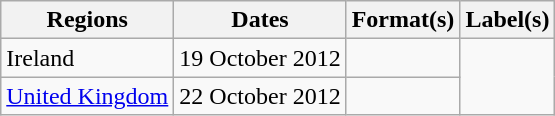<table class="wikitable plainrowheaders">
<tr>
<th scope="col">Regions</th>
<th scope="col">Dates</th>
<th scope="col">Format(s)</th>
<th scope="col">Label(s)</th>
</tr>
<tr>
<td>Ireland</td>
<td>19 October 2012</td>
<td></td>
<td rowspan="2"></td>
</tr>
<tr>
<td><a href='#'>United Kingdom</a></td>
<td>22 October 2012</td>
<td></td>
</tr>
</table>
